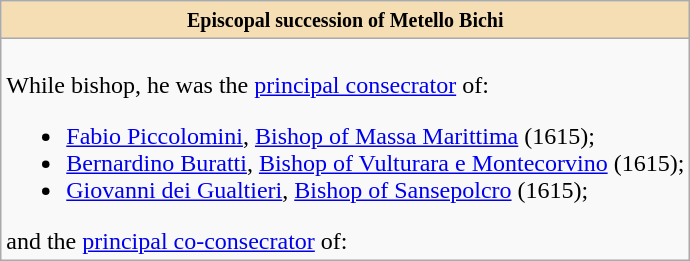<table role="presentation" class="wikitable mw-collapsible mw-collapsed"|>
<tr>
<th style="background:#F5DEB3"><small>Episcopal succession of Metello Bichi</small></th>
</tr>
<tr>
<td><br>While bishop, he was the <a href='#'>principal consecrator</a> of:<ul><li><a href='#'>Fabio Piccolomini</a>, <a href='#'>Bishop of Massa Marittima</a> (1615);</li><li><a href='#'>Bernardino Buratti</a>, <a href='#'>Bishop of Vulturara e Montecorvino</a> (1615);</li><li><a href='#'>Giovanni dei Gualtieri</a>, <a href='#'>Bishop of Sansepolcro</a> (1615);</li></ul>and the <a href='#'>principal co-consecrator</a> of:
</td>
</tr>
</table>
